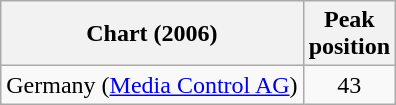<table class="wikitable sortable">
<tr>
<th>Chart (2006)</th>
<th>Peak<br>position</th>
</tr>
<tr>
<td>Germany (<a href='#'>Media Control AG</a>)</td>
<td style="text-align:center;">43</td>
</tr>
</table>
